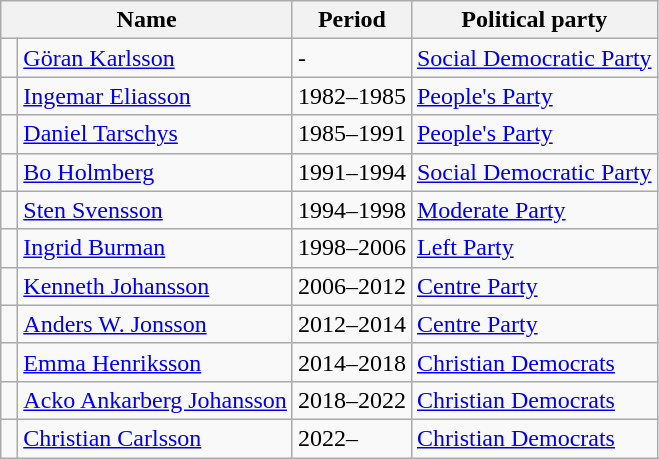<table class="wikitable">
<tr>
<th colspan="2">Name</th>
<th>Period</th>
<th>Political party</th>
</tr>
<tr>
<td bgcolor=> </td>
<td><a href='#'>Göran Karlsson</a></td>
<td>-</td>
<td><a href='#'>Social Democratic Party</a></td>
</tr>
<tr>
<td bgcolor=> </td>
<td><a href='#'>Ingemar Eliasson</a></td>
<td>1982–1985</td>
<td><a href='#'>People's Party</a></td>
</tr>
<tr>
<td bgcolor=> </td>
<td><a href='#'>Daniel Tarschys</a></td>
<td>1985–1991</td>
<td><a href='#'>People's Party</a></td>
</tr>
<tr>
<td bgcolor=> </td>
<td><a href='#'>Bo Holmberg</a></td>
<td>1991–1994</td>
<td><a href='#'>Social Democratic Party</a></td>
</tr>
<tr>
<td bgcolor=> </td>
<td><a href='#'>Sten Svensson</a></td>
<td>1994–1998</td>
<td><a href='#'>Moderate Party</a></td>
</tr>
<tr>
<td bgcolor=> </td>
<td><a href='#'>Ingrid Burman</a></td>
<td>1998–2006</td>
<td><a href='#'>Left Party</a></td>
</tr>
<tr>
<td bgcolor=> </td>
<td><a href='#'>Kenneth Johansson</a></td>
<td>2006–2012</td>
<td><a href='#'>Centre Party</a></td>
</tr>
<tr>
<td bgcolor=> </td>
<td><a href='#'>Anders W. Jonsson</a></td>
<td>2012–2014</td>
<td><a href='#'>Centre Party</a></td>
</tr>
<tr>
<td bgcolor=> </td>
<td><a href='#'>Emma Henriksson</a></td>
<td>2014–2018</td>
<td><a href='#'>Christian Democrats</a></td>
</tr>
<tr>
<td bgcolor=> </td>
<td><a href='#'>Acko Ankarberg Johansson</a></td>
<td>2018–2022</td>
<td><a href='#'>Christian Democrats</a></td>
</tr>
<tr>
<td bgcolor=> </td>
<td><a href='#'>Christian Carlsson</a></td>
<td>2022–</td>
<td><a href='#'>Christian Democrats</a></td>
</tr>
</table>
